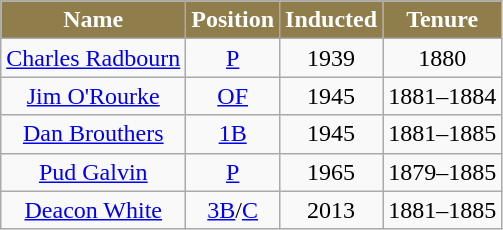<table - class="wikitable" style=text-align:center>
<tr>
<td style="background:#8F7D4B; color:white"><strong>Name</strong></td>
<td style="background:#8F7D4B; color:white"><strong>Position</strong></td>
<td style="background:#8F7D4B; color:white"><strong>Inducted</strong></td>
<td style="background:#8F7D4B; color:white"><strong>Tenure</strong></td>
</tr>
<tr>
<td><a href='#'>Charles Radbourn</a></td>
<td><a href='#'>P</a></td>
<td>1939</td>
<td>1880</td>
</tr>
<tr>
<td><a href='#'>Jim O'Rourke</a></td>
<td><a href='#'>OF</a></td>
<td>1945</td>
<td>1881–1884</td>
</tr>
<tr>
<td><a href='#'>Dan Brouthers</a></td>
<td><a href='#'>1B</a></td>
<td>1945</td>
<td>1881–1885</td>
</tr>
<tr>
<td><a href='#'>Pud Galvin</a></td>
<td><a href='#'>P</a></td>
<td>1965</td>
<td>1879–1885</td>
</tr>
<tr>
<td><a href='#'>Deacon White</a></td>
<td><a href='#'>3B</a>/<a href='#'>C</a></td>
<td>2013</td>
<td>1881–1885</td>
</tr>
</table>
